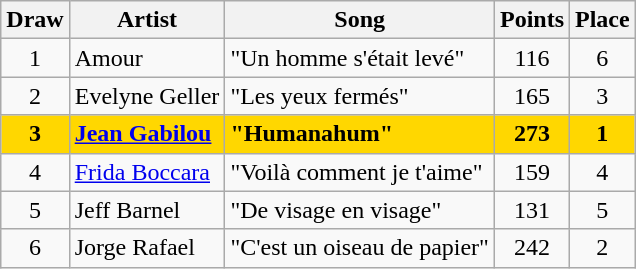<table class="sortable wikitable" style="margin: 1em auto 1em auto; text-align:center">
<tr>
<th>Draw</th>
<th>Artist</th>
<th>Song</th>
<th>Points</th>
<th>Place</th>
</tr>
<tr>
<td>1</td>
<td align="left">Amour</td>
<td align="left">"Un homme s'était levé"</td>
<td>116</td>
<td>6</td>
</tr>
<tr>
<td>2</td>
<td align="left">Evelyne Geller</td>
<td align="left">"Les yeux fermés"</td>
<td>165</td>
<td>3</td>
</tr>
<tr style="font-weight:bold; background:gold;">
<td>3</td>
<td align="left"><a href='#'>Jean Gabilou</a></td>
<td align="left">"Humanahum"</td>
<td>273</td>
<td>1</td>
</tr>
<tr>
<td>4</td>
<td align="left"><a href='#'>Frida Boccara</a></td>
<td align="left">"Voilà comment je t'aime"</td>
<td>159</td>
<td>4</td>
</tr>
<tr>
<td>5</td>
<td align="left">Jeff Barnel</td>
<td align="left">"De visage en visage"</td>
<td>131</td>
<td>5</td>
</tr>
<tr>
<td>6</td>
<td align="left">Jorge Rafael</td>
<td align="left">"C'est un oiseau de papier"</td>
<td>242</td>
<td>2</td>
</tr>
</table>
